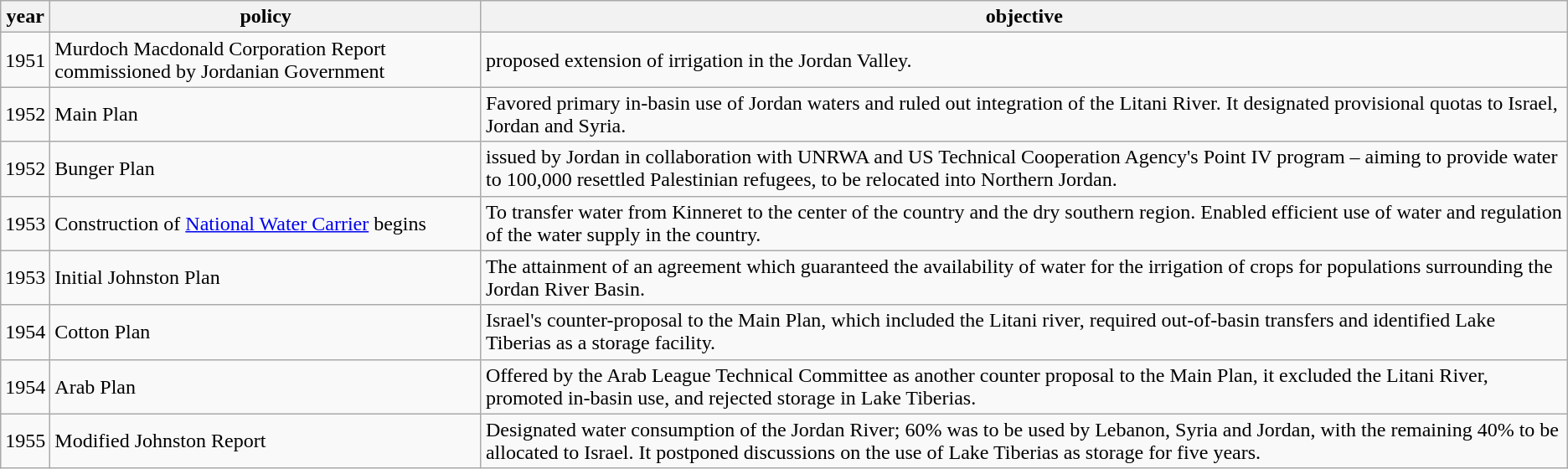<table class="wikitable">
<tr>
<th>year</th>
<th>policy</th>
<th>objective</th>
</tr>
<tr>
<td>1951</td>
<td>Murdoch Macdonald Corporation Report commissioned by Jordanian Government</td>
<td>proposed extension of irrigation in the Jordan Valley.</td>
</tr>
<tr>
<td>1952</td>
<td>Main Plan</td>
<td>Favored primary in-basin use of Jordan waters and ruled out integration of the Litani River. It designated provisional quotas to Israel, Jordan and Syria.</td>
</tr>
<tr>
<td>1952</td>
<td>Bunger Plan</td>
<td>issued by Jordan in collaboration with UNRWA and US Technical Cooperation Agency's Point IV program – aiming to provide water to 100,000 resettled Palestinian refugees, to be relocated into Northern Jordan.</td>
</tr>
<tr>
<td>1953</td>
<td>Construction of <a href='#'>National Water Carrier</a> begins</td>
<td>To transfer water from Kinneret to the center of the country and the dry southern region. Enabled efficient use of water and regulation of the water supply in the country.</td>
</tr>
<tr>
<td>1953</td>
<td>Initial Johnston Plan</td>
<td>The attainment of an agreement which guaranteed the availability of water for the irrigation of crops for populations surrounding the Jordan River Basin.</td>
</tr>
<tr>
<td>1954</td>
<td>Cotton Plan</td>
<td>Israel's counter-proposal to the Main Plan, which included the Litani river, required out-of-basin transfers and identified Lake Tiberias as a storage facility.</td>
</tr>
<tr>
<td>1954</td>
<td>Arab Plan</td>
<td>Offered by the Arab League Technical Committee as another counter proposal to the Main Plan, it excluded the Litani River, promoted in-basin use, and rejected storage in Lake Tiberias.</td>
</tr>
<tr>
<td>1955</td>
<td>Modified Johnston Report</td>
<td>Designated water consumption of the Jordan River; 60% was to be used by Lebanon, Syria and Jordan, with the remaining 40% to be allocated to Israel. It postponed discussions on the use of Lake Tiberias as storage for five years.</td>
</tr>
</table>
